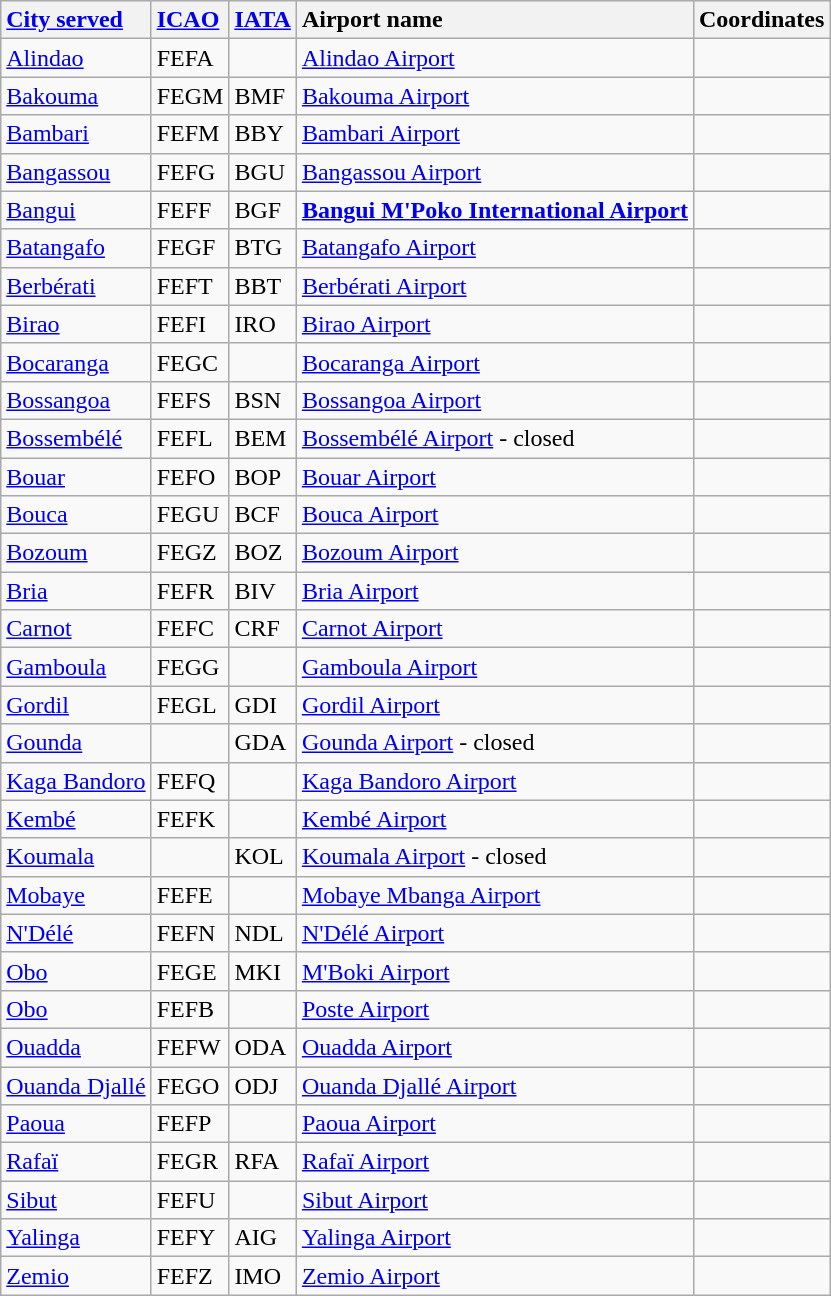<table class="wikitable sortable">
<tr valign=baseline>
<th style="text-align:left; white-space:nowrap;"><a href='#'>City served</a></th>
<th style="text-align:left; white-space:nowrap;"><a href='#'>ICAO</a></th>
<th style="text-align:left; white-space:nowrap;"><a href='#'>IATA</a></th>
<th style="text-align:left; white-space:nowrap;">Airport name</th>
<th style="text-align:left; white-space:nowrap;">Coordinates</th>
</tr>
<tr valign=top>
<td><a href='#'>Alindao</a></td>
<td>FEFA</td>
<td></td>
<td><a href='#'>Alindao Airport</a></td>
<td></td>
</tr>
<tr valign=top>
<td><a href='#'>Bakouma</a></td>
<td>FEGM</td>
<td>BMF</td>
<td><a href='#'>Bakouma Airport</a></td>
<td></td>
</tr>
<tr valign=top>
<td><a href='#'>Bambari</a></td>
<td>FEFM</td>
<td>BBY</td>
<td><a href='#'>Bambari Airport</a></td>
<td></td>
</tr>
<tr valign=top>
<td><a href='#'>Bangassou</a></td>
<td>FEFG</td>
<td>BGU</td>
<td><a href='#'>Bangassou Airport</a></td>
<td></td>
</tr>
<tr valign=top>
<td><a href='#'>Bangui</a></td>
<td>FEFF</td>
<td>BGF</td>
<td><strong><a href='#'>Bangui M'Poko International Airport</a></strong></td>
<td></td>
</tr>
<tr valign=top>
<td><a href='#'>Batangafo</a></td>
<td>FEGF</td>
<td>BTG</td>
<td><a href='#'>Batangafo Airport</a></td>
<td></td>
</tr>
<tr valign=top>
<td><a href='#'>Berbérati</a></td>
<td>FEFT</td>
<td>BBT</td>
<td><a href='#'>Berbérati Airport</a></td>
<td></td>
</tr>
<tr valign=top>
<td><a href='#'>Birao</a></td>
<td>FEFI</td>
<td>IRO</td>
<td><a href='#'>Birao Airport</a></td>
<td></td>
</tr>
<tr valign=top>
<td><a href='#'>Bocaranga</a></td>
<td>FEGC</td>
<td></td>
<td><a href='#'>Bocaranga Airport</a></td>
<td></td>
</tr>
<tr valign=top>
<td><a href='#'>Bossangoa</a></td>
<td>FEFS</td>
<td>BSN</td>
<td><a href='#'>Bossangoa Airport</a></td>
<td></td>
</tr>
<tr valign=top>
<td><a href='#'>Bossembélé</a></td>
<td>FEFL</td>
<td>BEM</td>
<td><a href='#'>Bossembélé Airport</a> - closed</td>
<td></td>
</tr>
<tr valign=top>
<td><a href='#'>Bouar</a></td>
<td>FEFO</td>
<td>BOP</td>
<td><a href='#'>Bouar Airport</a></td>
<td></td>
</tr>
<tr valign=top>
<td><a href='#'>Bouca</a></td>
<td>FEGU</td>
<td>BCF</td>
<td><a href='#'>Bouca Airport</a></td>
<td></td>
</tr>
<tr valign=top>
<td><a href='#'>Bozoum</a></td>
<td>FEGZ</td>
<td>BOZ</td>
<td><a href='#'>Bozoum Airport</a></td>
<td></td>
</tr>
<tr valign=top>
<td><a href='#'>Bria</a></td>
<td>FEFR</td>
<td>BIV</td>
<td><a href='#'>Bria Airport</a></td>
<td></td>
</tr>
<tr valign=top>
<td><a href='#'>Carnot</a></td>
<td>FEFC</td>
<td>CRF</td>
<td><a href='#'>Carnot Airport</a></td>
<td></td>
</tr>
<tr valign=top>
<td><a href='#'>Gamboula</a></td>
<td>FEGG</td>
<td></td>
<td><a href='#'>Gamboula Airport</a></td>
<td></td>
</tr>
<tr valign=top>
<td><a href='#'>Gordil</a></td>
<td>FEGL</td>
<td>GDI</td>
<td><a href='#'>Gordil Airport</a></td>
<td></td>
</tr>
<tr valign=top>
<td><a href='#'>Gounda</a></td>
<td></td>
<td>GDA</td>
<td><a href='#'>Gounda Airport</a> - closed</td>
<td></td>
</tr>
<tr valign=top>
<td><a href='#'>Kaga Bandoro</a></td>
<td>FEFQ</td>
<td></td>
<td><a href='#'>Kaga Bandoro Airport</a></td>
<td></td>
</tr>
<tr valign=top>
<td><a href='#'>Kembé</a></td>
<td>FEFK</td>
<td></td>
<td><a href='#'>Kembé Airport</a></td>
<td></td>
</tr>
<tr valign=top>
<td><a href='#'>Koumala</a></td>
<td></td>
<td>KOL</td>
<td><a href='#'>Koumala Airport</a> - closed</td>
<td></td>
</tr>
<tr valign=top>
<td><a href='#'>Mobaye</a></td>
<td>FEFE</td>
<td></td>
<td><a href='#'>Mobaye Mbanga Airport</a></td>
<td></td>
</tr>
<tr valign=top>
<td><a href='#'>N'Délé</a></td>
<td>FEFN</td>
<td>NDL</td>
<td><a href='#'>N'Délé Airport</a></td>
<td></td>
</tr>
<tr valign=top>
<td><a href='#'>Obo</a></td>
<td>FEGE</td>
<td>MKI</td>
<td><a href='#'>M'Boki Airport</a></td>
<td></td>
</tr>
<tr valign=top>
<td><a href='#'>Obo</a></td>
<td>FEFB</td>
<td></td>
<td><a href='#'>Poste Airport</a></td>
<td></td>
</tr>
<tr valign=top>
<td><a href='#'>Ouadda</a></td>
<td>FEFW</td>
<td>ODA</td>
<td><a href='#'>Ouadda Airport</a></td>
<td></td>
</tr>
<tr valign=top>
<td><a href='#'>Ouanda Djallé</a></td>
<td>FEGO</td>
<td>ODJ</td>
<td><a href='#'>Ouanda Djallé Airport</a></td>
<td></td>
</tr>
<tr valign=top>
<td><a href='#'>Paoua</a></td>
<td>FEFP</td>
<td></td>
<td><a href='#'>Paoua Airport</a></td>
<td></td>
</tr>
<tr valign=top>
<td><a href='#'>Rafaï</a></td>
<td>FEGR</td>
<td>RFA</td>
<td><a href='#'>Rafaï Airport</a></td>
<td></td>
</tr>
<tr valign=top>
<td><a href='#'>Sibut</a></td>
<td>FEFU</td>
<td></td>
<td><a href='#'>Sibut Airport</a></td>
<td></td>
</tr>
<tr valign=top>
<td><a href='#'>Yalinga</a></td>
<td>FEFY</td>
<td>AIG</td>
<td><a href='#'>Yalinga Airport</a></td>
<td></td>
</tr>
<tr valign=top>
<td><a href='#'>Zemio</a></td>
<td>FEFZ</td>
<td>IMO</td>
<td><a href='#'>Zemio Airport</a></td>
<td></td>
</tr>
</table>
